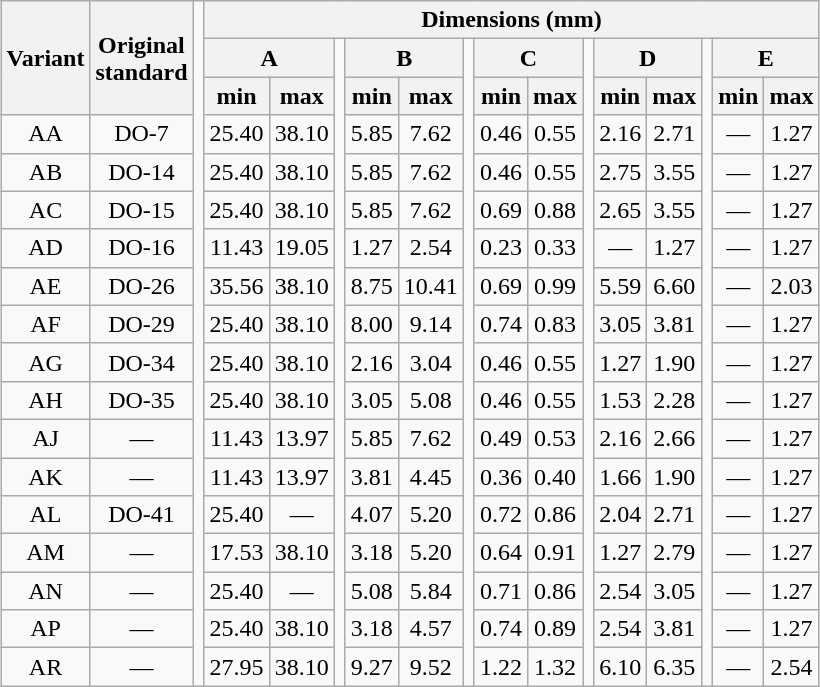<table style="text-align:center; margin: 1em auto 1em auto" class=wikitable>
<tr>
<th rowspan=3>Variant</th>
<th rowspan=3>Original<br>standard</th>
<td rowspan=40></td>
<th colspan=14>Dimensions (mm)</th>
</tr>
<tr>
<th colspan=2>A</th>
<td rowspan=30></td>
<th colspan=2>B</th>
<td rowspan=30></td>
<th colspan=2>C</th>
<td rowspan=30></td>
<th colspan=2>D</th>
<td rowspan=30></td>
<th colspan=2>E</th>
</tr>
<tr>
<th>min</th>
<th>max</th>
<th>min</th>
<th>max</th>
<th>min</th>
<th>max</th>
<th>min</th>
<th>max</th>
<th>min</th>
<th>max</th>
</tr>
<tr>
<td>AA</td>
<td>DO-7 </td>
<td>25.40</td>
<td>38.10</td>
<td>5.85</td>
<td>7.62</td>
<td>0.46</td>
<td>0.55</td>
<td>2.16</td>
<td>2.71</td>
<td>—</td>
<td>1.27</td>
</tr>
<tr>
<td>AB</td>
<td>DO-14 </td>
<td>25.40</td>
<td>38.10</td>
<td>5.85</td>
<td>7.62</td>
<td>0.46</td>
<td>0.55</td>
<td>2.75</td>
<td>3.55</td>
<td>—</td>
<td>1.27</td>
</tr>
<tr>
<td>AC</td>
<td>DO-15 </td>
<td>25.40</td>
<td>38.10</td>
<td>5.85</td>
<td>7.62</td>
<td>0.69</td>
<td>0.88</td>
<td>2.65</td>
<td>3.55</td>
<td>—</td>
<td>1.27</td>
</tr>
<tr>
<td>AD</td>
<td>DO-16 </td>
<td>11.43</td>
<td>19.05</td>
<td>1.27</td>
<td>2.54</td>
<td>0.23</td>
<td>0.33</td>
<td>—</td>
<td>1.27</td>
<td>—</td>
<td>1.27</td>
</tr>
<tr>
<td>AE</td>
<td>DO-26 </td>
<td>35.56</td>
<td>38.10</td>
<td>8.75</td>
<td>10.41</td>
<td>0.69</td>
<td>0.99</td>
<td>5.59</td>
<td>6.60</td>
<td>—</td>
<td>2.03</td>
</tr>
<tr>
<td>AF</td>
<td>DO-29 </td>
<td>25.40</td>
<td>38.10</td>
<td>8.00</td>
<td>9.14</td>
<td>0.74</td>
<td>0.83</td>
<td>3.05</td>
<td>3.81</td>
<td>—</td>
<td>1.27</td>
</tr>
<tr>
<td>AG</td>
<td>DO-34 </td>
<td>25.40</td>
<td>38.10</td>
<td>2.16</td>
<td>3.04</td>
<td>0.46</td>
<td>0.55</td>
<td>1.27</td>
<td>1.90</td>
<td>—</td>
<td>1.27</td>
</tr>
<tr>
<td>AH</td>
<td>DO-35 </td>
<td>25.40</td>
<td>38.10</td>
<td>3.05</td>
<td>5.08</td>
<td>0.46</td>
<td>0.55</td>
<td>1.53</td>
<td>2.28</td>
<td>—</td>
<td>1.27</td>
</tr>
<tr>
<td>AJ</td>
<td>—</td>
<td>11.43</td>
<td>13.97</td>
<td>5.85</td>
<td>7.62</td>
<td>0.49</td>
<td>0.53</td>
<td>2.16</td>
<td>2.66</td>
<td>—</td>
<td>1.27</td>
</tr>
<tr>
<td>AK</td>
<td>—</td>
<td>11.43</td>
<td>13.97</td>
<td>3.81</td>
<td>4.45</td>
<td>0.36</td>
<td>0.40</td>
<td>1.66</td>
<td>1.90</td>
<td>—</td>
<td>1.27</td>
</tr>
<tr>
<td>AL</td>
<td>DO-41 </td>
<td>25.40</td>
<td>—</td>
<td>4.07</td>
<td>5.20</td>
<td>0.72</td>
<td>0.86</td>
<td>2.04</td>
<td>2.71</td>
<td>—</td>
<td>1.27</td>
</tr>
<tr>
<td>AM</td>
<td>—</td>
<td>17.53</td>
<td>38.10</td>
<td>3.18</td>
<td>5.20</td>
<td>0.64</td>
<td>0.91</td>
<td>1.27</td>
<td>2.79</td>
<td>—</td>
<td>1.27</td>
</tr>
<tr>
<td>AN</td>
<td>—</td>
<td>25.40</td>
<td>—</td>
<td>5.08</td>
<td>5.84</td>
<td>0.71</td>
<td>0.86</td>
<td>2.54</td>
<td>3.05</td>
<td>—</td>
<td>1.27</td>
</tr>
<tr>
<td>AP</td>
<td>—</td>
<td>25.40</td>
<td>38.10</td>
<td>3.18</td>
<td>4.57</td>
<td>0.74</td>
<td>0.89</td>
<td>2.54</td>
<td>3.81</td>
<td>—</td>
<td>1.27</td>
</tr>
<tr>
<td>AR</td>
<td>—</td>
<td>27.95</td>
<td>38.10</td>
<td>9.27</td>
<td>9.52</td>
<td>1.22</td>
<td>1.32</td>
<td>6.10</td>
<td>6.35</td>
<td>—</td>
<td>2.54</td>
</tr>
</table>
